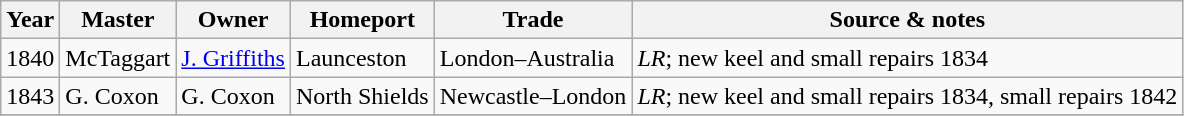<table class=" wikitable">
<tr>
<th>Year</th>
<th>Master</th>
<th>Owner</th>
<th>Homeport</th>
<th>Trade</th>
<th>Source & notes</th>
</tr>
<tr>
<td>1840</td>
<td>McTaggart</td>
<td><a href='#'>J. Griffiths</a></td>
<td>Launceston</td>
<td>London–Australia</td>
<td><em>LR</em>; new keel and small repairs 1834</td>
</tr>
<tr>
<td>1843</td>
<td>G. Coxon</td>
<td>G. Coxon</td>
<td>North Shields</td>
<td>Newcastle–London</td>
<td><em>LR</em>; new keel and small repairs 1834, small repairs 1842</td>
</tr>
<tr>
</tr>
</table>
